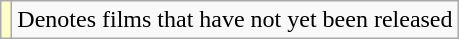<table class="wikitable">
<tr>
<td style="background:#FFFFCC;"></td>
<td>Denotes films that have not yet been released</td>
</tr>
</table>
